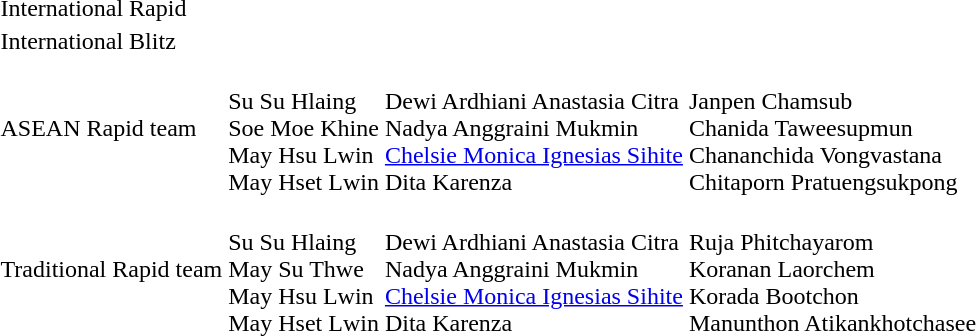<table>
<tr>
<td>International Rapid</td>
<td nowrap></td>
<td></td>
<td></td>
</tr>
<tr>
<td>International Blitz</td>
<td></td>
<td></td>
<td></td>
</tr>
<tr>
<td>ASEAN Rapid team</td>
<td><br>Su Su Hlaing<br>Soe Moe Khine<br>May Hsu Lwin<br>May Hset Lwin</td>
<td nowrap><br>Dewi Ardhiani Anastasia Citra<br>Nadya Anggraini Mukmin<br><a href='#'>Chelsie Monica Ignesias Sihite</a><br>Dita Karenza</td>
<td><br>Janpen Chamsub<br>Chanida Taweesupmun<br>Chananchida Vongvastana<br>Chitaporn Pratuengsukpong</td>
</tr>
<tr>
<td>Traditional Rapid team</td>
<td><br>Su Su Hlaing<br>May Su Thwe<br>May Hsu Lwin<br>May Hset Lwin</td>
<td><br>Dewi Ardhiani Anastasia Citra<br>Nadya Anggraini Mukmin<br><a href='#'>Chelsie Monica Ignesias Sihite</a><br>Dita Karenza</td>
<td nowrap><br>Ruja Phitchayarom<br>Koranan Laorchem<br>Korada Bootchon<br>Manunthon Atikankhotchasee</td>
</tr>
</table>
